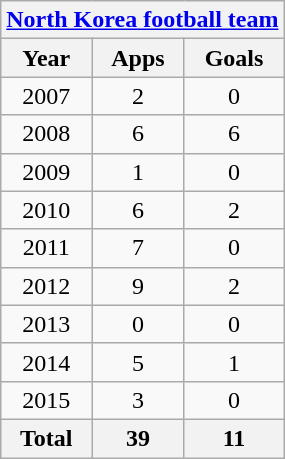<table class="wikitable" style="text-align:center">
<tr>
<th colspan=3><a href='#'>North Korea football team</a></th>
</tr>
<tr>
<th>Year</th>
<th>Apps</th>
<th>Goals</th>
</tr>
<tr>
<td>2007</td>
<td>2</td>
<td>0</td>
</tr>
<tr>
<td>2008</td>
<td>6</td>
<td>6</td>
</tr>
<tr>
<td>2009</td>
<td>1</td>
<td>0</td>
</tr>
<tr>
<td>2010</td>
<td>6</td>
<td>2</td>
</tr>
<tr>
<td>2011</td>
<td>7</td>
<td>0</td>
</tr>
<tr>
<td>2012</td>
<td>9</td>
<td>2</td>
</tr>
<tr>
<td>2013</td>
<td>0</td>
<td>0</td>
</tr>
<tr>
<td>2014</td>
<td>5</td>
<td>1</td>
</tr>
<tr>
<td>2015</td>
<td>3</td>
<td>0</td>
</tr>
<tr>
<th>Total</th>
<th>39</th>
<th>11</th>
</tr>
</table>
